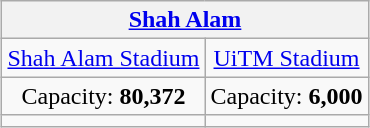<table class="wikitable" style="margin:1em auto; text-align:center">
<tr>
<th colspan=2><a href='#'>Shah Alam</a></th>
</tr>
<tr>
<td><a href='#'>Shah Alam Stadium</a></td>
<td><a href='#'>UiTM Stadium</a></td>
</tr>
<tr>
<td>Capacity: <strong>80,372</strong></td>
<td>Capacity: <strong>6,000</strong></td>
</tr>
<tr>
<td></td>
<td></td>
</tr>
</table>
